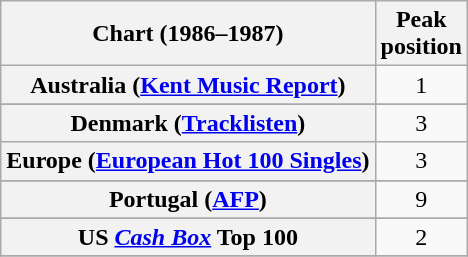<table class="wikitable sortable plainrowheaders" style="text-align:center">
<tr>
<th scope="col">Chart (1986–1987)</th>
<th scope="col">Peak<br>position</th>
</tr>
<tr>
<th scope="row">Australia (<a href='#'>Kent Music Report</a>)</th>
<td>1</td>
</tr>
<tr>
</tr>
<tr>
</tr>
<tr>
</tr>
<tr>
<th scope="row">Denmark (<a href='#'>Tracklisten</a>)</th>
<td>3</td>
</tr>
<tr>
<th scope="row">Europe (<a href='#'>European Hot 100 Singles</a>)</th>
<td>3</td>
</tr>
<tr>
</tr>
<tr>
</tr>
<tr>
</tr>
<tr>
</tr>
<tr>
</tr>
<tr>
</tr>
<tr>
<th scope="row">Portugal (<a href='#'>AFP</a>)</th>
<td>9</td>
</tr>
<tr>
</tr>
<tr>
</tr>
<tr>
</tr>
<tr>
</tr>
<tr>
</tr>
<tr>
</tr>
<tr>
<th scope="row">US <em><a href='#'>Cash Box</a></em> Top 100</th>
<td>2</td>
</tr>
<tr>
</tr>
</table>
